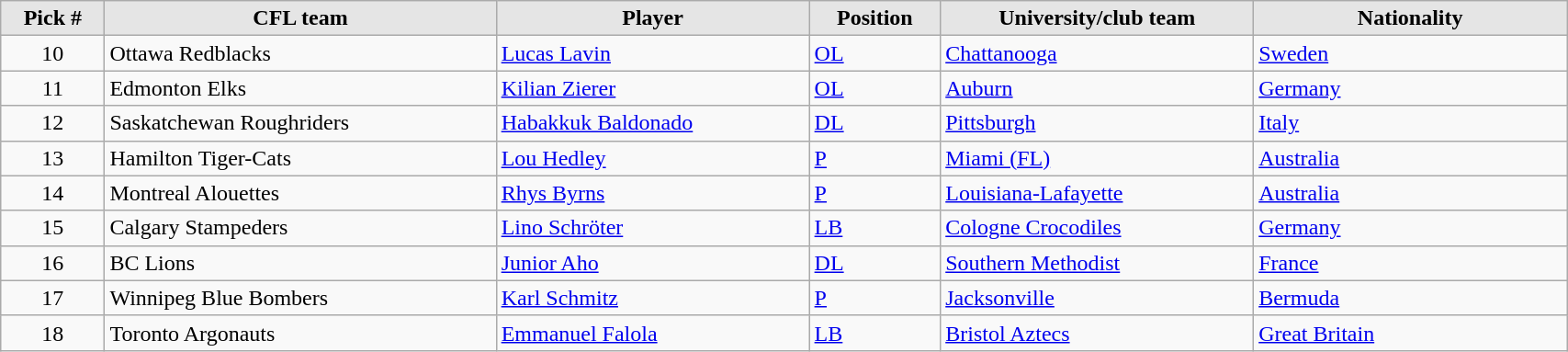<table class="wikitable" style="width: 90%">
<tr>
<th style="background:#E5E5E5;">Pick #</th>
<th width=25% style="background:#E5E5E5;">CFL team</th>
<th width=20% style="background:#E5E5E5;">Player</th>
<th style="background:#E5E5E5;">Position</th>
<th width=20% style="background:#E5E5E5;">University/club team</th>
<th width=20% style="background:#E5E5E5;">Nationality</th>
</tr>
<tr>
<td align=center>10</td>
<td>Ottawa Redblacks</td>
<td><a href='#'>Lucas Lavin</a></td>
<td><a href='#'>OL</a></td>
<td><a href='#'>Chattanooga</a></td>
<td> <a href='#'>Sweden</a></td>
</tr>
<tr>
<td align=center>11</td>
<td>Edmonton Elks</td>
<td><a href='#'>Kilian Zierer</a></td>
<td><a href='#'>OL</a></td>
<td><a href='#'>Auburn</a></td>
<td> <a href='#'>Germany</a></td>
</tr>
<tr>
<td align=center>12</td>
<td>Saskatchewan Roughriders</td>
<td><a href='#'>Habakkuk Baldonado</a></td>
<td><a href='#'>DL</a></td>
<td><a href='#'>Pittsburgh</a></td>
<td> <a href='#'>Italy</a></td>
</tr>
<tr>
<td align=center>13</td>
<td>Hamilton Tiger-Cats</td>
<td><a href='#'>Lou Hedley</a></td>
<td><a href='#'>P</a></td>
<td><a href='#'>Miami (FL)</a></td>
<td> <a href='#'>Australia</a></td>
</tr>
<tr>
<td align=center>14</td>
<td>Montreal Alouettes</td>
<td><a href='#'>Rhys Byrns</a></td>
<td><a href='#'>P</a></td>
<td><a href='#'>Louisiana-Lafayette</a></td>
<td> <a href='#'>Australia</a></td>
</tr>
<tr>
<td align=center>15</td>
<td>Calgary Stampeders</td>
<td><a href='#'>Lino Schröter</a></td>
<td><a href='#'>LB</a></td>
<td><a href='#'>Cologne Crocodiles</a></td>
<td> <a href='#'>Germany</a></td>
</tr>
<tr>
<td align=center>16</td>
<td>BC Lions</td>
<td><a href='#'>Junior Aho</a></td>
<td><a href='#'>DL</a></td>
<td><a href='#'>Southern Methodist</a></td>
<td> <a href='#'>France</a></td>
</tr>
<tr>
<td align=center>17</td>
<td>Winnipeg Blue Bombers</td>
<td><a href='#'>Karl Schmitz</a></td>
<td><a href='#'>P</a></td>
<td><a href='#'>Jacksonville</a></td>
<td> <a href='#'>Bermuda</a></td>
</tr>
<tr>
<td align=center>18</td>
<td>Toronto Argonauts</td>
<td><a href='#'>Emmanuel Falola</a></td>
<td><a href='#'>LB</a></td>
<td><a href='#'>Bristol Aztecs</a></td>
<td> <a href='#'>Great Britain</a></td>
</tr>
</table>
